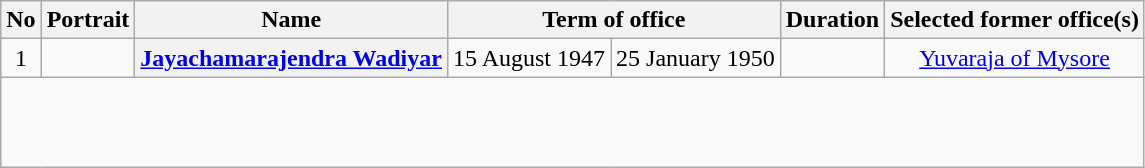<table class="wikitable">
<tr>
<th>No</th>
<th>Portrait</th>
<th>Name</th>
<th colspan=2>Term of office</th>
<th scope=col>Duration</th>
<th>Selected former office(s)</th>
</tr>
<tr align=center>
<td>1</td>
<td></td>
<th><a href='#'>Jayachamarajendra Wadiyar</a></th>
<td>15 August 1947</td>
<td>25 January 1950</td>
<td></td>
<td><a href='#'>Yuvaraja of Mysore</a></td>
</tr>
<tr align=center style="height: 60px;">
</tr>
</table>
